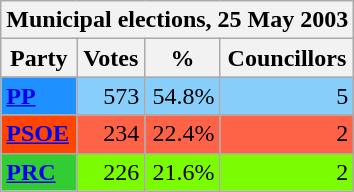<table class="wikitable">
<tr>
<th colspan=4>Municipal elections, 25 May 2003</th>
</tr>
<tr>
<th>Party</th>
<th align="right">Votes</th>
<th align="right">%</th>
<th align="right">Councillors</th>
</tr>
<tr>
<td bgcolor="#1E90FF"><strong><a href='#'>PP</a></strong></td>
<td bgcolor="#87CEFA" align="right">573</td>
<td bgcolor="#87CEFA" align="right">54.8%</td>
<td bgcolor="#87CEFA" align="right">5</td>
</tr>
<tr>
<td bgcolor="#FF4500"><strong><a href='#'>PSOE</a></strong></td>
<td bgcolor="#FF6347" align="right">234</td>
<td bgcolor="#FF6347" align="right">22.4%</td>
<td bgcolor="#FF6347" align="right">2</td>
</tr>
<tr>
<td bgcolor="#32CD32"><strong><a href='#'>PRC</a></strong></td>
<td bgcolor="#7CFC00" align="right">226</td>
<td bgcolor="#7CFC00" align="right">21.6%</td>
<td bgcolor="#7CFC00" align="right">2</td>
</tr>
</table>
